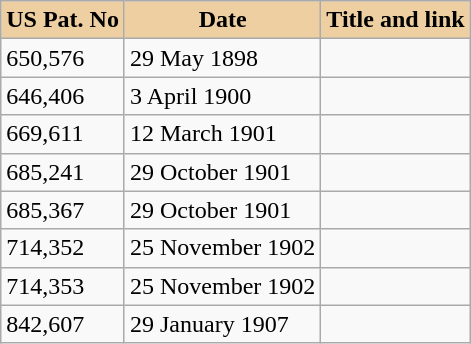<table class="wikitable">
<tr>
<th align="center" style="background:#EECFA1">US Pat. No</th>
<th style="background:#EECFA1">Date</th>
<th style="background:#EECFA1">Title and link</th>
</tr>
<tr>
<td align="left">650,576</td>
<td align="left">29 May 1898</td>
<td align="left"></td>
</tr>
<tr>
<td align="left">646,406</td>
<td align="left">3 April 1900</td>
<td align="left"></td>
</tr>
<tr>
<td align="left">669,611</td>
<td align="left">12 March 1901</td>
<td align="left"></td>
</tr>
<tr>
<td align="left">685,241</td>
<td align="left">29 October 1901</td>
<td align="left"></td>
</tr>
<tr>
<td align="left">685,367</td>
<td align="left">29 October 1901</td>
<td align="left"></td>
</tr>
<tr>
<td align="left">714,352</td>
<td align="left">25 November 1902</td>
<td align="left"></td>
</tr>
<tr>
<td align="left">714,353</td>
<td align="left">25 November 1902</td>
<td align="left"></td>
</tr>
<tr>
<td align="left">842,607</td>
<td align="left">29 January 1907</td>
<td align="left"></td>
</tr>
</table>
